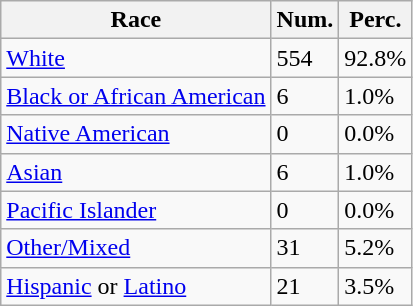<table class="wikitable">
<tr>
<th>Race</th>
<th>Num.</th>
<th>Perc.</th>
</tr>
<tr>
<td><a href='#'>White</a></td>
<td>554</td>
<td>92.8%</td>
</tr>
<tr>
<td><a href='#'>Black or African American</a></td>
<td>6</td>
<td>1.0%</td>
</tr>
<tr>
<td><a href='#'>Native American</a></td>
<td>0</td>
<td>0.0%</td>
</tr>
<tr>
<td><a href='#'>Asian</a></td>
<td>6</td>
<td>1.0%</td>
</tr>
<tr>
<td><a href='#'>Pacific Islander</a></td>
<td>0</td>
<td>0.0%</td>
</tr>
<tr>
<td><a href='#'>Other/Mixed</a></td>
<td>31</td>
<td>5.2%</td>
</tr>
<tr>
<td><a href='#'>Hispanic</a> or <a href='#'>Latino</a></td>
<td>21</td>
<td>3.5%</td>
</tr>
</table>
